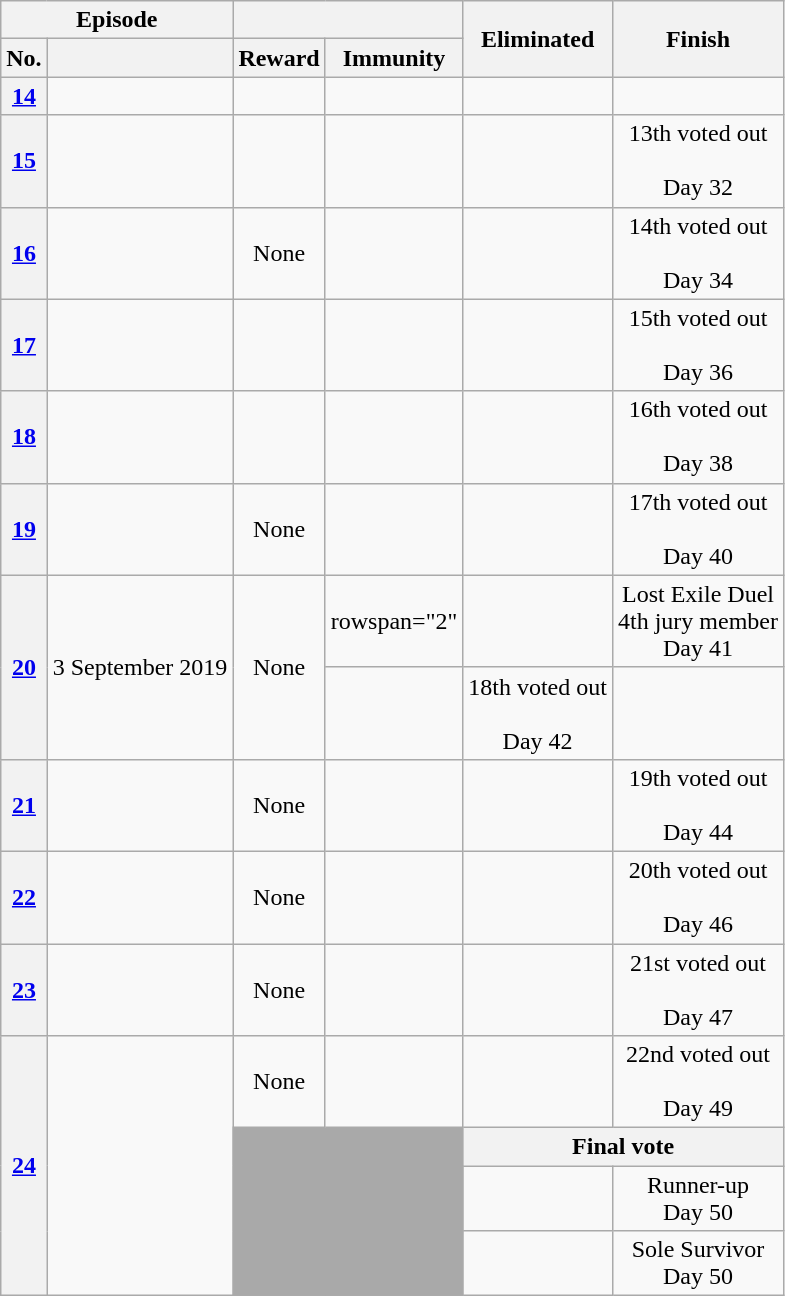<table class="wikitable nowrap" style="text-align:center; font-size:100%">
<tr>
<th colspan="2"><strong>Episode</strong></th>
<th colspan="2"></th>
<th rowspan="2"><strong>Eliminated</strong></th>
<th rowspan="2"><strong>Finish</strong></th>
</tr>
<tr>
<th>No.</th>
<th></th>
<th>Reward</th>
<th>Immunity</th>
</tr>
<tr>
<th><a href='#'>14</a></th>
<td></td>
<td></td>
<td></td>
<td></td>
<td></td>
</tr>
<tr>
<th><a href='#'>15</a></th>
<td></td>
<td></td>
<td></td>
<td></td>
<td>13th voted out<br><br>Day 32</td>
</tr>
<tr>
<th><a href='#'>16</a></th>
<td></td>
<td>None</td>
<td></td>
<td></td>
<td>14th voted out<br><br>Day 34</td>
</tr>
<tr>
<th><a href='#'>17</a></th>
<td></td>
<td></td>
<td></td>
<td></td>
<td>15th voted out<br><br>Day 36</td>
</tr>
<tr>
<th><a href='#'>18</a></th>
<td></td>
<td></td>
<td></td>
<td></td>
<td>16th voted out<br><br>Day 38</td>
</tr>
<tr>
<th><a href='#'>19</a></th>
<td></td>
<td>None</td>
<td></td>
<td></td>
<td>17th voted out<br><br>Day 40</td>
</tr>
<tr>
<th rowspan="2"><a href='#'>20</a></th>
<td rowspan="2">3 September 2019</td>
<td rowspan="2">None</td>
<td>rowspan="2"</td>
<td></td>
<td>Lost Exile Duel<br>4th jury member<br>Day 41</td>
</tr>
<tr>
<td></td>
<td>18th voted out<br><br>Day 42</td>
</tr>
<tr>
<th><a href='#'>21</a></th>
<td></td>
<td>None</td>
<td></td>
<td></td>
<td>19th voted out<br><br>Day 44</td>
</tr>
<tr>
<th><a href='#'>22</a></th>
<td></td>
<td>None</td>
<td></td>
<td></td>
<td>20th voted out<br><br>Day 46</td>
</tr>
<tr>
<th><a href='#'>23</a></th>
<td></td>
<td>None</td>
<td></td>
<td></td>
<td>21st voted out<br><br>Day 47</td>
</tr>
<tr>
<th rowspan="4"><a href='#'>24</a></th>
<td rowspan="4"></td>
<td>None</td>
<td></td>
<td></td>
<td>22nd voted out<br><br>Day 49</td>
</tr>
<tr>
<td rowspan="3" colspan="2" bgcolor="darkgray"></td>
<th colspan="2"><strong>Final vote</strong></th>
</tr>
<tr 9-0>
<td></td>
<td>Runner-up<br>Day 50</td>
</tr>
<tr Baden Gilbert>
<td></td>
<td>Sole Survivor<br>Day 50</td>
</tr>
</table>
